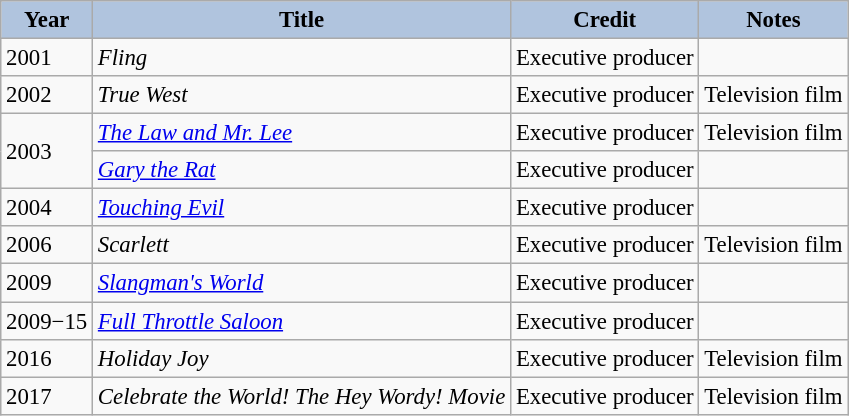<table class="wikitable" style="font-size:95%;">
<tr>
<th style="background:#B0C4DE;">Year</th>
<th style="background:#B0C4DE;">Title</th>
<th style="background:#B0C4DE;">Credit</th>
<th style="background:#B0C4DE;">Notes</th>
</tr>
<tr>
<td>2001</td>
<td><em>Fling</em></td>
<td>Executive producer</td>
<td></td>
</tr>
<tr>
<td>2002</td>
<td><em>True West</em></td>
<td>Executive producer</td>
<td>Television film</td>
</tr>
<tr>
<td rowspan=2>2003</td>
<td><em><a href='#'>The Law and Mr. Lee</a></em></td>
<td>Executive producer</td>
<td>Television film</td>
</tr>
<tr>
<td><em><a href='#'>Gary the Rat</a></em></td>
<td>Executive producer</td>
<td></td>
</tr>
<tr>
<td>2004</td>
<td><em><a href='#'>Touching Evil</a></em></td>
<td>Executive producer</td>
<td></td>
</tr>
<tr>
<td>2006</td>
<td><em>Scarlett</em></td>
<td>Executive producer</td>
<td>Television film</td>
</tr>
<tr>
<td>2009</td>
<td><em><a href='#'>Slangman's World</a></em></td>
<td>Executive producer</td>
<td></td>
</tr>
<tr>
<td>2009−15</td>
<td><em><a href='#'>Full Throttle Saloon</a></em></td>
<td>Executive producer</td>
<td></td>
</tr>
<tr>
<td>2016</td>
<td><em>Holiday Joy</em></td>
<td>Executive producer</td>
<td>Television film</td>
</tr>
<tr>
<td>2017</td>
<td><em>Celebrate the World! The Hey Wordy! Movie</em></td>
<td>Executive producer</td>
<td>Television film</td>
</tr>
</table>
